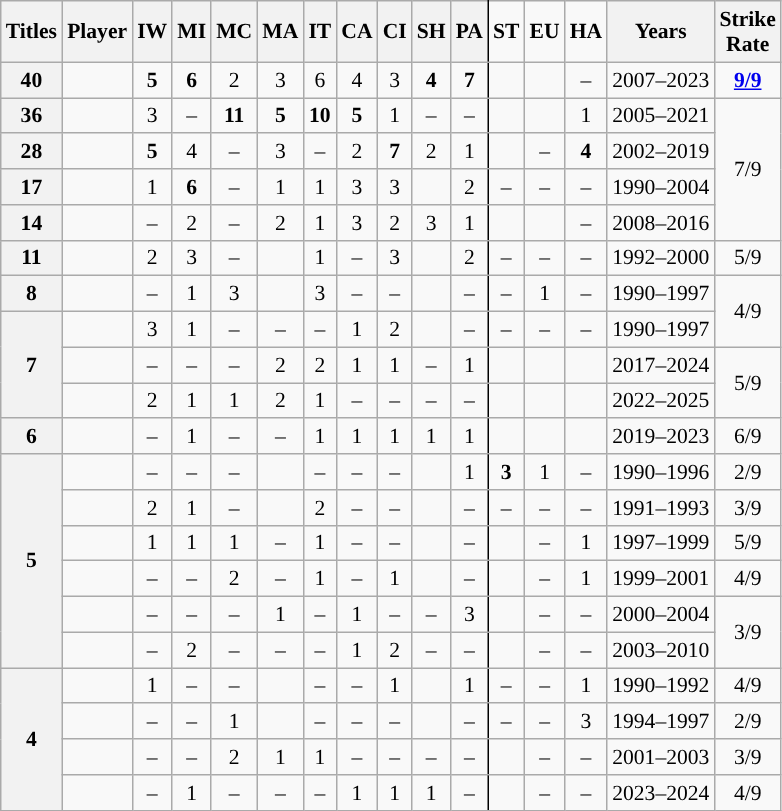<table class="wikitable mw-datatable sortable sort-under-center defaultcenter sticky-table-row1 sticky-table-col2" style="font-size: 90%; text-align:center">
<tr>
<th scope="col">Titles</th>
<th scope="col">Player</th>
<th scope="col">IW</th>
<th scope="col">MI</th>
<th scope="col">MC</th>
<th scope="col">MA</th>
<th scope="col">IT</th>
<th scope="col">CA</th>
<th scope="col">CI</th>
<th scope="col">SH</th>
<th scope="col" style="border-right: 1pt black solid">PA</th>
<th scope="col" style="background-color:transparent">ST</th>
<th scope="col" style="background-color:transparent">EU</th>
<th scope="col" style="background-color:transparent">HA</th>
<th scope="col">Years</th>
<th scope="col">Strike<br>Rate</th>
</tr>
<tr>
<th scope="row">40</th>
<td style="text-align:left"></td>
<td><strong>5</strong></td>
<td><strong>6</strong></td>
<td>2</td>
<td>3</td>
<td>6</td>
<td>4</td>
<td>3</td>
<td><strong>4</strong></td>
<td style="border-right: 1pt black solid"><strong>7</strong></td>
<td></td>
<td></td>
<td>–</td>
<td>2007–2023</td>
<td><strong><a href='#'>9/9</a></strong></td>
</tr>
<tr>
<th scope="row">36</th>
<td style="text-align:left"></td>
<td>3</td>
<td>–</td>
<td><strong>11</strong></td>
<td><strong>5</strong></td>
<td><strong>10</strong></td>
<td><strong>5</strong></td>
<td>1</td>
<td>–</td>
<td style="border-right: 1pt black solid">–</td>
<td></td>
<td></td>
<td>1</td>
<td>2005–2021</td>
<td rowspan="4">7/9</td>
</tr>
<tr>
<th scope="row">28</th>
<td style="text-align:left"></td>
<td><strong>5</strong></td>
<td>4</td>
<td>–</td>
<td>3</td>
<td>–</td>
<td>2</td>
<td><strong>7</strong></td>
<td>2</td>
<td style="border-right: 1pt black solid">1</td>
<td></td>
<td>–</td>
<td><strong>4</strong></td>
<td>2002–2019</td>
</tr>
<tr>
<th scope="row">17</th>
<td style="text-align:left"></td>
<td>1</td>
<td><strong>6</strong></td>
<td>–</td>
<td>1</td>
<td>1</td>
<td>3</td>
<td>3</td>
<td></td>
<td style="border-right: 1pt black solid">2</td>
<td>–</td>
<td>–</td>
<td>–</td>
<td>1990–2004</td>
</tr>
<tr>
<th scope="row">14</th>
<td style="text-align:left"></td>
<td>–</td>
<td>2</td>
<td>–</td>
<td>2</td>
<td>1</td>
<td>3</td>
<td>2</td>
<td>3</td>
<td style="border-right: 1pt black solid">1</td>
<td></td>
<td></td>
<td>–</td>
<td>2008–2016</td>
</tr>
<tr>
<th scope="row">11</th>
<td style="text-align:left"></td>
<td>2</td>
<td>3</td>
<td>–</td>
<td></td>
<td>1</td>
<td>–</td>
<td>3</td>
<td></td>
<td style="border-right: 1pt black solid">2</td>
<td>–</td>
<td>–</td>
<td>–</td>
<td>1992–2000</td>
<td>5/9</td>
</tr>
<tr>
<th scope="row">8</th>
<td style="text-align:left"></td>
<td>–</td>
<td>1</td>
<td>3</td>
<td></td>
<td>3</td>
<td>–</td>
<td>–</td>
<td></td>
<td style="border-right: 1pt black solid">–</td>
<td>–</td>
<td>1</td>
<td>–</td>
<td>1990–1997</td>
<td rowspan="2">4/9</td>
</tr>
<tr>
<th rowspan="3" scope="row">7</th>
<td style="text-align:left"></td>
<td>3</td>
<td>1</td>
<td>–</td>
<td>–</td>
<td>–</td>
<td>1</td>
<td>2</td>
<td></td>
<td style="border-right: 1pt black solid">–</td>
<td>–</td>
<td>–</td>
<td>–</td>
<td>1990–1997</td>
</tr>
<tr>
<td style="text-align:left" class="sticky-table-left"></td>
<td class="sticky-table-none">–</td>
<td>–</td>
<td>–</td>
<td>2</td>
<td>2</td>
<td>1</td>
<td>1</td>
<td>–</td>
<td style="border-right: 1pt black solid">1</td>
<td></td>
<td></td>
<td></td>
<td>2017–2024</td>
<td rowspan="2">5/9</td>
</tr>
<tr>
<td style="text-align:left" class="sticky-table-left"></td>
<td class="sticky-table-none">2</td>
<td>1</td>
<td>1</td>
<td>2</td>
<td>1</td>
<td>–</td>
<td>–</td>
<td>–</td>
<td style="border-right: 1pt black solid">–</td>
<td></td>
<td></td>
<td></td>
<td>2022–2025</td>
</tr>
<tr>
<th scope="row">6</th>
<td style="text-align:left"></td>
<td>–</td>
<td>1</td>
<td>–</td>
<td>–</td>
<td>1</td>
<td>1</td>
<td>1</td>
<td>1</td>
<td style="border-right: 1pt black solid">1</td>
<td></td>
<td></td>
<td></td>
<td>2019–2023</td>
<td>6/9</td>
</tr>
<tr>
<th rowspan="6" scope="row">5</th>
<td style="text-align:left"></td>
<td>–</td>
<td>–</td>
<td>–</td>
<td></td>
<td>–</td>
<td>–</td>
<td>–</td>
<td></td>
<td style="border-right: 1pt black solid">1</td>
<td><strong>3</strong></td>
<td>1</td>
<td>–</td>
<td>1990–1996</td>
<td>2/9</td>
</tr>
<tr>
<td style="text-align:left" class="sticky-table-left"></td>
<td class="sticky-table-none">2</td>
<td>1</td>
<td>–</td>
<td></td>
<td>2</td>
<td>–</td>
<td>–</td>
<td></td>
<td style="border-right: 1pt black solid">–</td>
<td>–</td>
<td>–</td>
<td>–</td>
<td>1991–1993</td>
<td>3/9</td>
</tr>
<tr>
<td style="text-align:left" class="sticky-table-left"></td>
<td class="sticky-table-none">1</td>
<td>1</td>
<td>1</td>
<td>–</td>
<td>1</td>
<td>–</td>
<td>–</td>
<td></td>
<td style="border-right: 1pt black solid">–</td>
<td></td>
<td>–</td>
<td>1</td>
<td>1997–1999</td>
<td>5/9</td>
</tr>
<tr>
<td style="text-align:left" class="sticky-table-left"></td>
<td class="sticky-table-none">–</td>
<td>–</td>
<td>2</td>
<td>–</td>
<td>1</td>
<td>–</td>
<td>1</td>
<td></td>
<td style="border-right: 1pt black solid">–</td>
<td></td>
<td>–</td>
<td>1</td>
<td>1999–2001</td>
<td>4/9</td>
</tr>
<tr>
<td style="text-align:left" class="sticky-table-left"></td>
<td class="sticky-table-none">–</td>
<td>–</td>
<td>–</td>
<td>1</td>
<td>–</td>
<td>1</td>
<td>–</td>
<td>–</td>
<td style="border-right: 1pt black solid">3</td>
<td></td>
<td>–</td>
<td>–</td>
<td>2000–2004</td>
<td rowspan="2”">3/9</td>
</tr>
<tr>
<td style="text-align:left" class="sticky-table-left"></td>
<td class="sticky-table-none">–</td>
<td>2</td>
<td>–</td>
<td>–</td>
<td>–</td>
<td>1</td>
<td>2</td>
<td>–</td>
<td style="border-right: 1pt black solid">–</td>
<td></td>
<td>–</td>
<td>–</td>
<td>2003–2010</td>
</tr>
<tr>
<th scope="row" rowspan="4">4</th>
<td style="text-align:left"></td>
<td>1</td>
<td>–</td>
<td>–</td>
<td></td>
<td>–</td>
<td>–</td>
<td>1</td>
<td></td>
<td style="border-right: 1pt black solid">1</td>
<td>–</td>
<td>–</td>
<td>1</td>
<td>1990–1992</td>
<td>4/9</td>
</tr>
<tr>
<td style="text-align:left" class="sticky-table-left"></td>
<td class="sticky-table-none">–</td>
<td>–</td>
<td>1</td>
<td></td>
<td>–</td>
<td>–</td>
<td>–</td>
<td></td>
<td style="border-right: 1pt black solid">–</td>
<td>–</td>
<td>–</td>
<td>3</td>
<td>1994–1997</td>
<td>2/9</td>
</tr>
<tr>
<td style="text-align:left" class="sticky-table-left"></td>
<td class="sticky-table-none">–</td>
<td>–</td>
<td>2</td>
<td>1</td>
<td>1</td>
<td>–</td>
<td>–</td>
<td>–</td>
<td style="border-right: 1pt black solid">–</td>
<td></td>
<td>–</td>
<td>–</td>
<td>2001–2003</td>
<td>3/9</td>
</tr>
<tr>
<td style="text-align:left" class="sticky-table-left"></td>
<td class="sticky-table-none">–</td>
<td>1</td>
<td>–</td>
<td>–</td>
<td>–</td>
<td>1</td>
<td>1</td>
<td>1</td>
<td style="border-right: 1pt black solid">–</td>
<td></td>
<td>–</td>
<td>–</td>
<td>2023–2024</td>
<td>4/9</td>
</tr>
</table>
